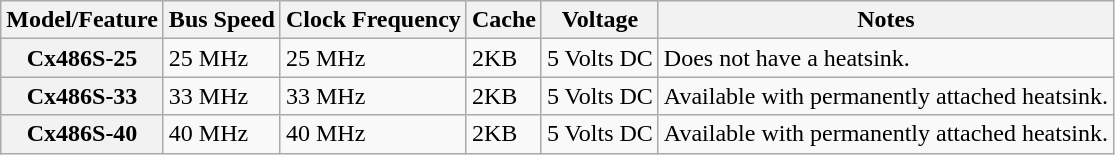<table border="1" class="wikitable">
<tr>
<th>Model/Feature</th>
<th>Bus Speed</th>
<th>Clock Frequency</th>
<th>Cache</th>
<th>Voltage</th>
<th>Notes</th>
</tr>
<tr>
<th>Cx486S-25</th>
<td>25 MHz</td>
<td>25 MHz</td>
<td>2KB</td>
<td>5 Volts DC</td>
<td>Does not have a heatsink.</td>
</tr>
<tr>
<th>Cx486S-33</th>
<td>33 MHz</td>
<td>33 MHz</td>
<td>2KB</td>
<td>5 Volts DC</td>
<td>Available with permanently attached heatsink.</td>
</tr>
<tr>
<th>Cx486S-40</th>
<td>40 MHz</td>
<td>40 MHz</td>
<td>2KB</td>
<td>5 Volts DC</td>
<td>Available with permanently attached heatsink.</td>
</tr>
</table>
